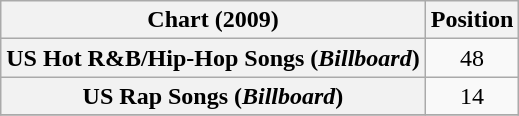<table class="wikitable sortable plainrowheaders">
<tr>
<th scope="col">Chart (2009)</th>
<th scope="col">Position</th>
</tr>
<tr>
<th scope="row">US Hot R&B/Hip-Hop Songs (<em>Billboard</em>)</th>
<td style="text-align:center;">48</td>
</tr>
<tr>
<th scope="row">US Rap Songs (<em>Billboard</em>)</th>
<td style="text-align:center;">14</td>
</tr>
<tr>
</tr>
</table>
